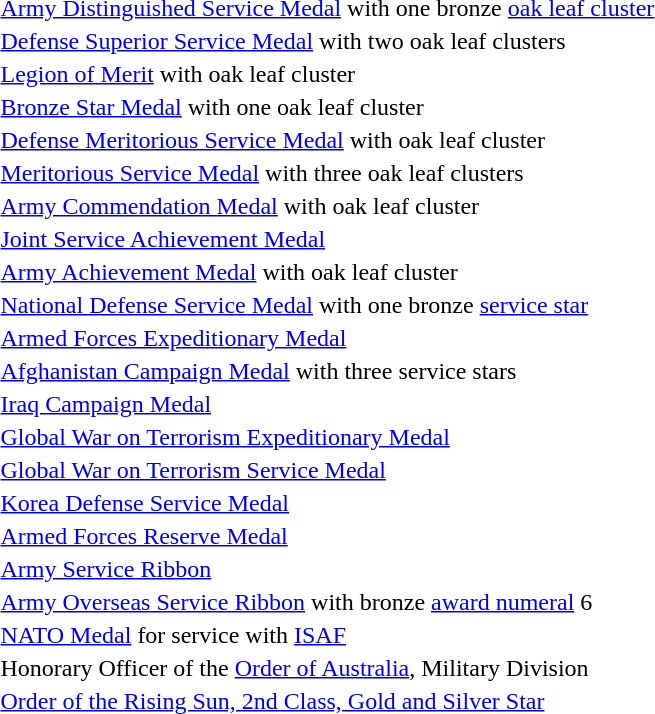<table>
<tr>
<td></td>
<td><a href='#'>Army Distinguished Service Medal</a> with one bronze <a href='#'>oak leaf cluster</a></td>
</tr>
<tr>
<td><span></span><span></span></td>
<td><a href='#'>Defense Superior Service Medal</a> with two oak leaf clusters</td>
</tr>
<tr>
<td></td>
<td><a href='#'>Legion of Merit</a> with oak leaf cluster</td>
</tr>
<tr>
<td></td>
<td><a href='#'>Bronze Star Medal</a> with one oak leaf cluster</td>
</tr>
<tr>
<td></td>
<td><a href='#'>Defense Meritorious Service Medal</a> with oak leaf cluster</td>
</tr>
<tr>
<td><span></span><span></span><span></span></td>
<td><a href='#'>Meritorious Service Medal</a> with three oak leaf clusters</td>
</tr>
<tr>
<td></td>
<td><a href='#'>Army Commendation Medal</a> with oak leaf cluster</td>
</tr>
<tr>
<td></td>
<td><a href='#'>Joint Service Achievement Medal</a></td>
</tr>
<tr>
<td></td>
<td><a href='#'>Army Achievement Medal</a> with oak leaf cluster</td>
</tr>
<tr>
<td></td>
<td><a href='#'>National Defense Service Medal</a> with one bronze <a href='#'>service star</a></td>
</tr>
<tr>
<td></td>
<td><a href='#'>Armed Forces Expeditionary Medal</a></td>
</tr>
<tr>
<td><span></span><span></span><span></span></td>
<td><a href='#'>Afghanistan Campaign Medal</a> with three service stars</td>
</tr>
<tr>
<td></td>
<td><a href='#'>Iraq Campaign Medal</a></td>
</tr>
<tr>
<td></td>
<td><a href='#'>Global War on Terrorism Expeditionary Medal</a></td>
</tr>
<tr>
<td></td>
<td><a href='#'>Global War on Terrorism Service Medal</a></td>
</tr>
<tr>
<td></td>
<td><a href='#'>Korea Defense Service Medal</a></td>
</tr>
<tr>
<td></td>
<td><a href='#'>Armed Forces Reserve Medal</a></td>
</tr>
<tr>
<td></td>
<td><a href='#'>Army Service Ribbon</a></td>
</tr>
<tr>
<td><span></span></td>
<td><a href='#'>Army Overseas Service Ribbon</a> with bronze <a href='#'>award numeral</a> 6</td>
</tr>
<tr>
<td></td>
<td><a href='#'>NATO Medal</a> for service with <a href='#'>ISAF</a></td>
</tr>
<tr>
<td></td>
<td>Honorary Officer of the <a href='#'>Order of Australia</a>, Military Division</td>
</tr>
<tr>
<td></td>
<td><a href='#'>Order of the Rising Sun, 2nd Class, Gold and Silver Star</a></td>
</tr>
<tr>
</tr>
</table>
